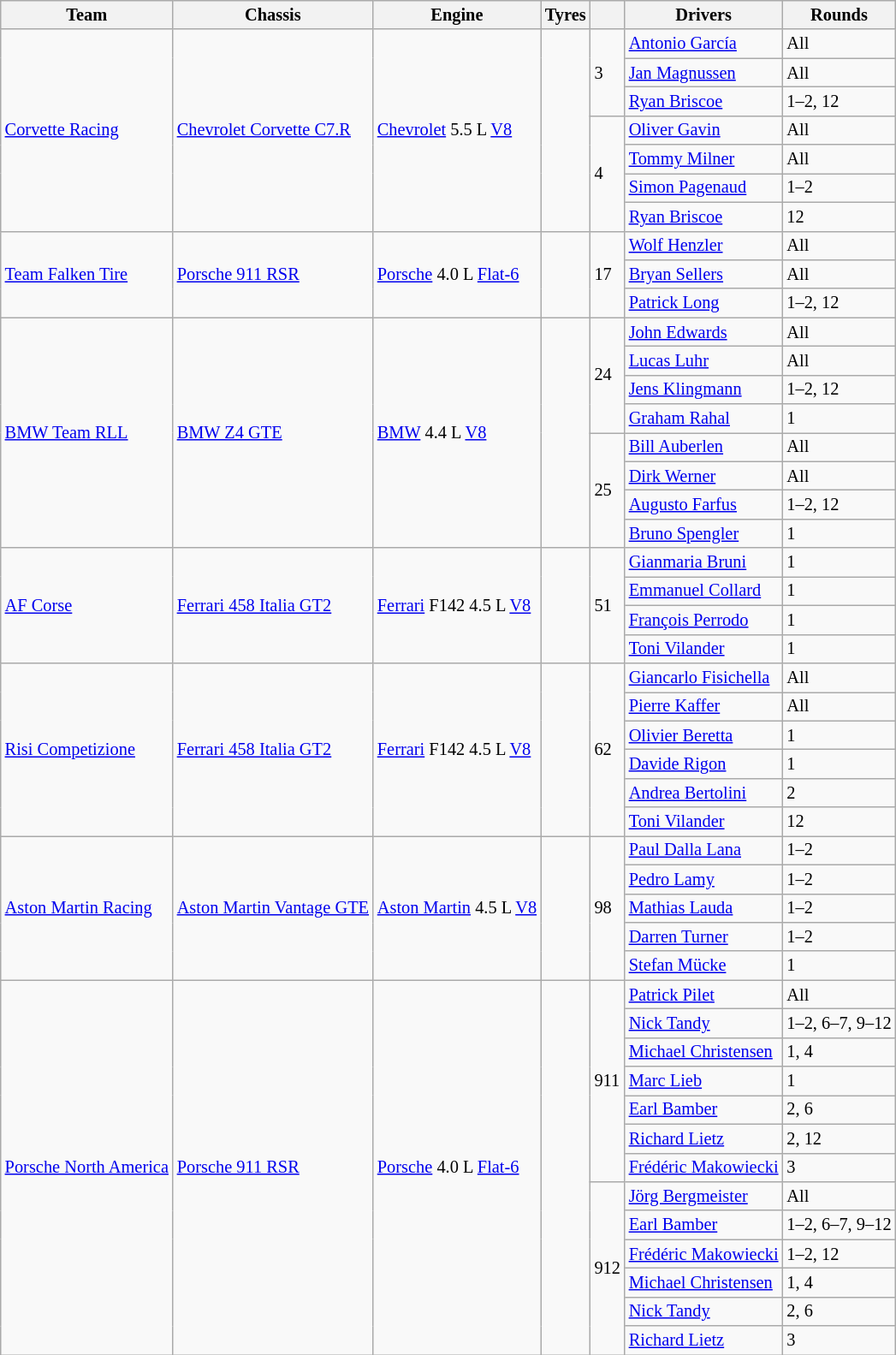<table class="wikitable" style="font-size: 85%">
<tr>
<th>Team</th>
<th>Chassis</th>
<th>Engine</th>
<th>Tyres</th>
<th></th>
<th>Drivers</th>
<th>Rounds</th>
</tr>
<tr>
<td rowspan=7> <a href='#'>Corvette Racing</a></td>
<td rowspan=7><a href='#'>Chevrolet Corvette C7.R</a></td>
<td rowspan=7><a href='#'>Chevrolet</a> 5.5 L <a href='#'>V8</a></td>
<td rowspan=7></td>
<td rowspan=3>3</td>
<td> <a href='#'>Antonio García</a></td>
<td>All</td>
</tr>
<tr>
<td> <a href='#'>Jan Magnussen</a></td>
<td>All</td>
</tr>
<tr>
<td> <a href='#'>Ryan Briscoe</a></td>
<td>1–2, 12</td>
</tr>
<tr>
<td rowspan=4>4</td>
<td> <a href='#'>Oliver Gavin</a></td>
<td>All</td>
</tr>
<tr>
<td> <a href='#'>Tommy Milner</a></td>
<td>All</td>
</tr>
<tr>
<td> <a href='#'>Simon Pagenaud</a></td>
<td>1–2</td>
</tr>
<tr>
<td> <a href='#'>Ryan Briscoe</a></td>
<td>12</td>
</tr>
<tr>
<td rowspan=3> <a href='#'>Team Falken Tire</a></td>
<td rowspan=3><a href='#'>Porsche 911 RSR</a></td>
<td rowspan=3><a href='#'>Porsche</a> 4.0 L <a href='#'>Flat-6</a></td>
<td rowspan=3></td>
<td rowspan=3>17</td>
<td> <a href='#'>Wolf Henzler</a></td>
<td>All</td>
</tr>
<tr>
<td> <a href='#'>Bryan Sellers</a></td>
<td>All</td>
</tr>
<tr>
<td> <a href='#'>Patrick Long</a></td>
<td>1–2, 12</td>
</tr>
<tr>
<td rowspan=8> <a href='#'>BMW Team RLL</a></td>
<td rowspan=8><a href='#'>BMW Z4 GTE</a></td>
<td rowspan=8><a href='#'>BMW</a> 4.4 L <a href='#'>V8</a></td>
<td rowspan=8></td>
<td rowspan=4>24</td>
<td> <a href='#'>John Edwards</a></td>
<td>All</td>
</tr>
<tr>
<td> <a href='#'>Lucas Luhr</a></td>
<td>All</td>
</tr>
<tr>
<td> <a href='#'>Jens Klingmann</a></td>
<td>1–2, 12</td>
</tr>
<tr>
<td> <a href='#'>Graham Rahal</a></td>
<td>1</td>
</tr>
<tr>
<td rowspan=4>25</td>
<td> <a href='#'>Bill Auberlen</a></td>
<td>All</td>
</tr>
<tr>
<td> <a href='#'>Dirk Werner</a></td>
<td>All</td>
</tr>
<tr>
<td> <a href='#'>Augusto Farfus</a></td>
<td>1–2, 12</td>
</tr>
<tr>
<td> <a href='#'>Bruno Spengler</a></td>
<td>1</td>
</tr>
<tr>
<td rowspan=4> <a href='#'>AF Corse</a></td>
<td rowspan=4><a href='#'>Ferrari 458 Italia GT2</a></td>
<td rowspan=4><a href='#'>Ferrari</a> F142 4.5 L <a href='#'>V8</a></td>
<td rowspan=4></td>
<td rowspan=4>51</td>
<td> <a href='#'>Gianmaria Bruni</a></td>
<td>1</td>
</tr>
<tr>
<td> <a href='#'>Emmanuel Collard</a></td>
<td>1</td>
</tr>
<tr>
<td> <a href='#'>François Perrodo</a></td>
<td>1</td>
</tr>
<tr>
<td> <a href='#'>Toni Vilander</a></td>
<td>1</td>
</tr>
<tr>
<td rowspan=6> <a href='#'>Risi Competizione</a></td>
<td rowspan=6><a href='#'>Ferrari 458 Italia GT2</a></td>
<td rowspan=6><a href='#'>Ferrari</a> F142 4.5 L <a href='#'>V8</a></td>
<td rowspan=6></td>
<td rowspan=6>62</td>
<td> <a href='#'>Giancarlo Fisichella</a></td>
<td>All</td>
</tr>
<tr>
<td> <a href='#'>Pierre Kaffer</a></td>
<td>All</td>
</tr>
<tr>
<td> <a href='#'>Olivier Beretta</a></td>
<td>1</td>
</tr>
<tr>
<td> <a href='#'>Davide Rigon</a></td>
<td>1</td>
</tr>
<tr>
<td> <a href='#'>Andrea Bertolini</a></td>
<td>2</td>
</tr>
<tr>
<td> <a href='#'>Toni Vilander</a></td>
<td>12</td>
</tr>
<tr>
<td rowspan=5> <a href='#'>Aston Martin Racing</a></td>
<td rowspan=5><a href='#'>Aston Martin Vantage GTE</a></td>
<td rowspan=5><a href='#'>Aston Martin</a> 4.5 L <a href='#'>V8</a></td>
<td rowspan=5></td>
<td rowspan=5>98</td>
<td> <a href='#'>Paul Dalla Lana</a></td>
<td>1–2</td>
</tr>
<tr>
<td> <a href='#'>Pedro Lamy</a></td>
<td>1–2</td>
</tr>
<tr>
<td> <a href='#'>Mathias Lauda</a></td>
<td>1–2</td>
</tr>
<tr>
<td> <a href='#'>Darren Turner</a></td>
<td>1–2</td>
</tr>
<tr>
<td> <a href='#'>Stefan Mücke</a></td>
<td>1</td>
</tr>
<tr>
<td rowspan=13> <a href='#'>Porsche North America</a></td>
<td rowspan=13><a href='#'>Porsche 911 RSR</a></td>
<td rowspan=13><a href='#'>Porsche</a> 4.0 L <a href='#'>Flat-6</a></td>
<td rowspan=13></td>
<td rowspan=7>911</td>
<td> <a href='#'>Patrick Pilet</a></td>
<td>All</td>
</tr>
<tr>
<td> <a href='#'>Nick Tandy</a></td>
<td>1–2, 6–7, 9–12</td>
</tr>
<tr>
<td> <a href='#'>Michael Christensen</a></td>
<td>1, 4</td>
</tr>
<tr>
<td> <a href='#'>Marc Lieb</a></td>
<td>1</td>
</tr>
<tr>
<td> <a href='#'>Earl Bamber</a></td>
<td>2, 6</td>
</tr>
<tr>
<td> <a href='#'>Richard Lietz</a></td>
<td>2, 12</td>
</tr>
<tr>
<td> <a href='#'>Frédéric Makowiecki</a></td>
<td>3</td>
</tr>
<tr>
<td rowspan=6>912</td>
<td> <a href='#'>Jörg Bergmeister</a></td>
<td>All</td>
</tr>
<tr>
<td> <a href='#'>Earl Bamber</a></td>
<td>1–2, 6–7, 9–12</td>
</tr>
<tr>
<td> <a href='#'>Frédéric Makowiecki</a></td>
<td>1–2, 12</td>
</tr>
<tr>
<td> <a href='#'>Michael Christensen</a></td>
<td>1, 4</td>
</tr>
<tr>
<td> <a href='#'>Nick Tandy</a></td>
<td>2, 6</td>
</tr>
<tr>
<td> <a href='#'>Richard Lietz</a></td>
<td>3</td>
</tr>
</table>
